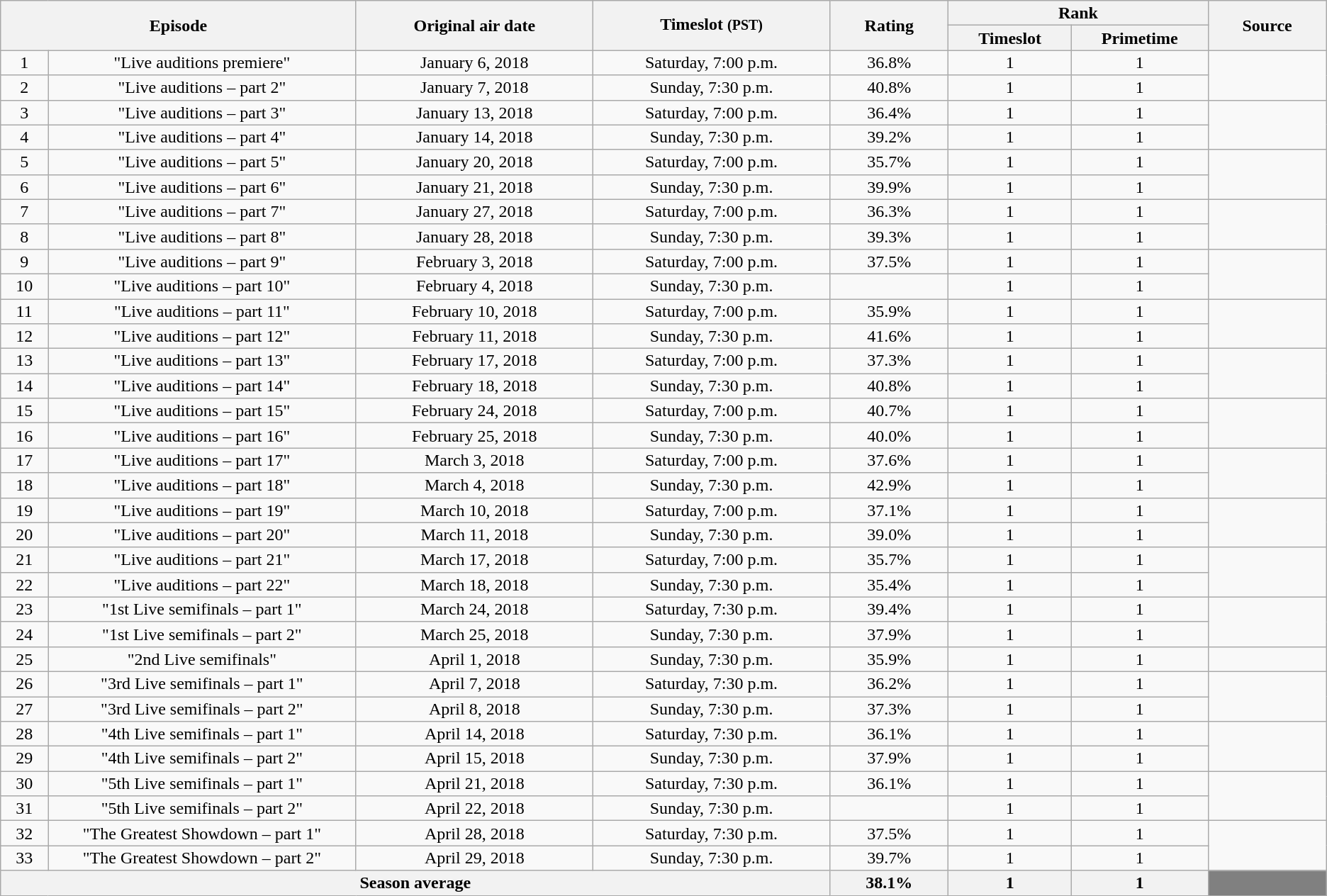<table class="wikitable" style="text-align:center; line-height:16px; width:auto;">
<tr>
<th style="width:15%;" rowspan="2" colspan="2">Episode</th>
<th style="width:10%;" rowspan="2">Original air date</th>
<th style="width:10%;" rowspan="2">Timeslot <small>(PST)</small></th>
<th style="width:05%;" rowspan="2">Rating</th>
<th style="width:10%;" colspan="2">Rank</th>
<th style="width:05%;" rowspan="2">Source</th>
</tr>
<tr>
<th style="width:05%;">Timeslot</th>
<th style="width:05%;">Primetime</th>
</tr>
<tr>
<td style="width:02%;">1</td>
<td>"Live auditions premiere"</td>
<td>January 6, 2018</td>
<td>Saturday, 7:00 p.m.</td>
<td>36.8%</td>
<td>1</td>
<td>1</td>
<td rowspan="2"></td>
</tr>
<tr>
<td style="width:02%;">2</td>
<td>"Live auditions – part 2"</td>
<td>January 7, 2018</td>
<td>Sunday, 7:30 p.m.</td>
<td>40.8%</td>
<td>1</td>
<td>1</td>
</tr>
<tr>
<td style="width:02%;">3</td>
<td>"Live auditions – part 3"</td>
<td>January 13, 2018</td>
<td>Saturday, 7:00 p.m.</td>
<td>36.4%</td>
<td>1</td>
<td>1</td>
<td rowspan="2"></td>
</tr>
<tr>
<td style="width:02%;">4</td>
<td>"Live auditions – part 4"</td>
<td>January 14, 2018</td>
<td>Sunday, 7:30 p.m.</td>
<td>39.2%</td>
<td>1</td>
<td>1</td>
</tr>
<tr>
<td style="width:02%;">5</td>
<td>"Live auditions – part 5"</td>
<td>January 20, 2018</td>
<td>Saturday, 7:00 p.m.</td>
<td>35.7%</td>
<td>1</td>
<td>1</td>
<td rowspan="2"></td>
</tr>
<tr>
<td style="width:02%;">6</td>
<td>"Live auditions – part 6"</td>
<td>January 21, 2018</td>
<td>Sunday, 7:30 p.m.</td>
<td>39.9%</td>
<td>1</td>
<td>1</td>
</tr>
<tr>
<td style="width:02%;">7</td>
<td>"Live auditions – part 7"</td>
<td>January 27, 2018</td>
<td>Saturday, 7:00 p.m.</td>
<td>36.3%</td>
<td>1</td>
<td>1</td>
<td rowspan="2"></td>
</tr>
<tr>
<td style="width:02%;">8</td>
<td>"Live auditions – part 8"</td>
<td>January 28, 2018</td>
<td>Sunday, 7:30 p.m.</td>
<td>39.3%</td>
<td>1</td>
<td>1</td>
</tr>
<tr>
<td style="width:02%;">9</td>
<td>"Live auditions – part 9"</td>
<td>February 3, 2018</td>
<td>Saturday, 7:00 p.m.</td>
<td>37.5%</td>
<td>1</td>
<td>1</td>
<td rowspan="2"></td>
</tr>
<tr>
<td style="width:02%;">10</td>
<td>"Live auditions – part 10"</td>
<td>February 4, 2018</td>
<td>Sunday, 7:30 p.m.</td>
<td></td>
<td>1</td>
<td>1</td>
</tr>
<tr>
<td style="width:02%;">11</td>
<td>"Live auditions – part 11"</td>
<td>February 10, 2018</td>
<td>Saturday, 7:00 p.m.</td>
<td>35.9%</td>
<td>1</td>
<td>1</td>
<td rowspan="2"></td>
</tr>
<tr>
<td style="width:02%;">12</td>
<td>"Live auditions – part 12"</td>
<td>February 11, 2018</td>
<td>Sunday, 7:30 p.m.</td>
<td>41.6%</td>
<td>1</td>
<td>1</td>
</tr>
<tr>
<td style="width:02%;">13</td>
<td>"Live auditions – part 13"</td>
<td>February 17, 2018</td>
<td>Saturday, 7:00 p.m.</td>
<td>37.3%</td>
<td>1</td>
<td>1</td>
<td rowspan="2"></td>
</tr>
<tr>
<td style="width:02%;">14</td>
<td>"Live auditions – part 14"</td>
<td>February 18, 2018</td>
<td>Sunday, 7:30 p.m.</td>
<td>40.8%</td>
<td>1</td>
<td>1</td>
</tr>
<tr>
<td style="width:02%;">15</td>
<td>"Live auditions – part 15"</td>
<td>February 24, 2018</td>
<td>Saturday, 7:00 p.m.</td>
<td>40.7%</td>
<td>1</td>
<td>1</td>
<td rowspan="2"></td>
</tr>
<tr>
<td style="width:02%;">16</td>
<td>"Live auditions – part 16"</td>
<td>February 25, 2018</td>
<td>Sunday, 7:30 p.m.</td>
<td>40.0%</td>
<td>1</td>
<td>1</td>
</tr>
<tr>
<td style="width:02%;">17</td>
<td>"Live auditions – part 17"</td>
<td>March 3, 2018</td>
<td>Saturday, 7:00 p.m.</td>
<td>37.6%</td>
<td>1</td>
<td>1</td>
<td rowspan="2"></td>
</tr>
<tr>
<td style="width:02%;">18</td>
<td>"Live auditions – part 18"</td>
<td>March 4, 2018</td>
<td>Sunday, 7:30 p.m.</td>
<td>42.9%</td>
<td>1</td>
<td>1</td>
</tr>
<tr>
<td style="width:02%;">19</td>
<td>"Live auditions – part 19"</td>
<td>March 10, 2018</td>
<td>Saturday, 7:00 p.m.</td>
<td>37.1%</td>
<td>1</td>
<td>1</td>
<td rowspan="2"></td>
</tr>
<tr>
<td style="width:02%;">20</td>
<td>"Live auditions – part 20"</td>
<td>March 11, 2018</td>
<td>Sunday, 7:30 p.m.</td>
<td>39.0%</td>
<td>1</td>
<td>1</td>
</tr>
<tr>
<td style="width:02%;">21</td>
<td>"Live auditions – part 21"</td>
<td>March 17, 2018</td>
<td>Saturday, 7:00 p.m.</td>
<td>35.7%</td>
<td>1</td>
<td>1</td>
<td rowspan="2"></td>
</tr>
<tr>
<td style="width:02%;">22</td>
<td>"Live auditions – part 22"</td>
<td>March 18, 2018</td>
<td>Sunday, 7:30 p.m.</td>
<td>35.4%</td>
<td>1</td>
<td>1</td>
</tr>
<tr>
<td style="width:02%;">23</td>
<td>"1st Live semifinals – part 1"</td>
<td>March 24, 2018</td>
<td>Saturday, 7:30 p.m.</td>
<td>39.4%</td>
<td>1</td>
<td>1</td>
<td rowspan="2"></td>
</tr>
<tr>
<td style="width:02%;">24</td>
<td>"1st Live semifinals – part 2"</td>
<td>March 25, 2018</td>
<td>Sunday, 7:30 p.m.</td>
<td>37.9%</td>
<td>1</td>
<td>1</td>
</tr>
<tr>
<td style="width:02%;">25</td>
<td>"2nd Live semifinals"</td>
<td>April 1, 2018</td>
<td>Sunday, 7:30 p.m.</td>
<td>35.9%</td>
<td>1</td>
<td>1</td>
<td></td>
</tr>
<tr>
<td style="width:02%;">26</td>
<td>"3rd Live semifinals – part 1"</td>
<td>April 7, 2018</td>
<td>Saturday, 7:30 p.m.</td>
<td>36.2%</td>
<td>1</td>
<td>1</td>
<td rowspan="2"></td>
</tr>
<tr>
<td style="width:02%;">27</td>
<td>"3rd Live semifinals – part 2"</td>
<td>April 8, 2018</td>
<td>Sunday, 7:30 p.m.</td>
<td>37.3%</td>
<td>1</td>
<td>1</td>
</tr>
<tr>
<td style="width:02%;">28</td>
<td>"4th Live semifinals – part 1"</td>
<td>April 14, 2018</td>
<td>Saturday, 7:30 p.m.</td>
<td>36.1%</td>
<td>1</td>
<td>1</td>
<td rowspan="2"></td>
</tr>
<tr>
<td style="width:02%;">29</td>
<td>"4th Live semifinals – part 2"</td>
<td>April 15, 2018</td>
<td>Sunday, 7:30 p.m.</td>
<td>37.9%</td>
<td>1</td>
<td>1</td>
</tr>
<tr>
<td style="width:02%;">30</td>
<td>"5th Live semifinals – part 1"</td>
<td>April 21, 2018</td>
<td>Saturday, 7:30 p.m.</td>
<td>36.1%</td>
<td>1</td>
<td>1</td>
<td rowspan="2"></td>
</tr>
<tr>
<td style="width:02%;">31</td>
<td>"5th Live semifinals – part 2"</td>
<td>April 22, 2018</td>
<td>Sunday, 7:30 p.m.</td>
<td></td>
<td>1</td>
<td>1</td>
</tr>
<tr>
<td style="width:02%;">32</td>
<td>"The Greatest Showdown – part 1"</td>
<td>April 28, 2018</td>
<td>Saturday, 7:30 p.m.</td>
<td>37.5%</td>
<td>1</td>
<td>1</td>
<td rowspan="2"></td>
</tr>
<tr>
<td style="width:02%;">33</td>
<td>"The Greatest Showdown – part 2"</td>
<td>April 29, 2018</td>
<td>Sunday, 7:30 p.m.</td>
<td>39.7%</td>
<td>1</td>
<td>1</td>
</tr>
<tr>
<th colspan="4"><strong>Season average</strong></th>
<th>38.1%</th>
<th>1</th>
<th>1</th>
<td style="background:grey;"></td>
</tr>
</table>
